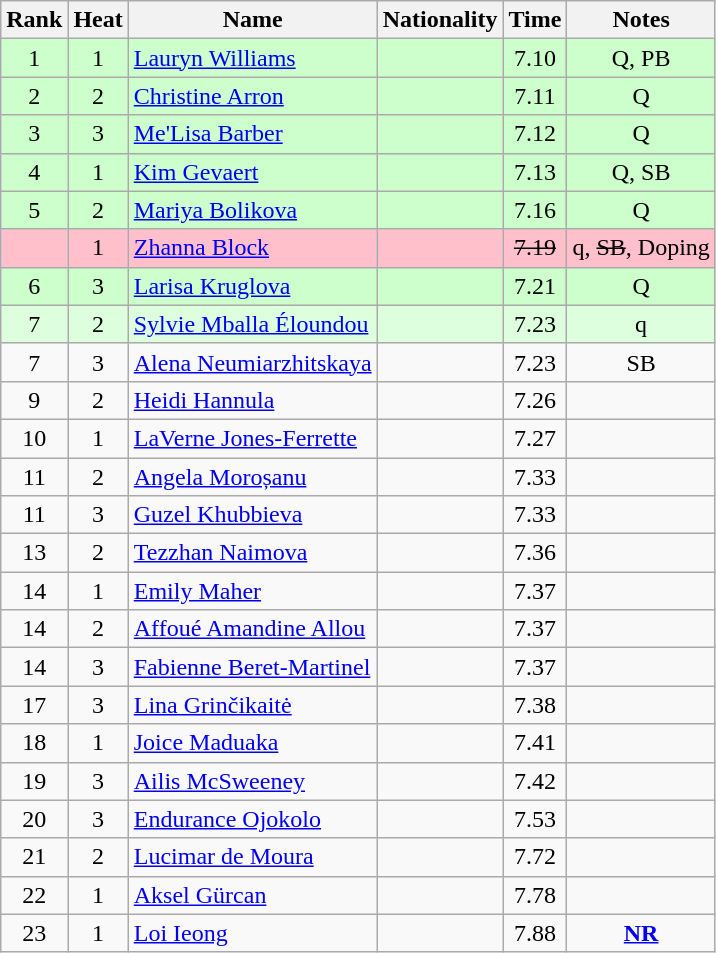<table class="wikitable sortable" style="text-align:center">
<tr>
<th>Rank</th>
<th>Heat</th>
<th>Name</th>
<th>Nationality</th>
<th>Time</th>
<th>Notes</th>
</tr>
<tr bgcolor=ccffcc>
<td>1</td>
<td>1</td>
<td align="left"><a href='#'>Lauryn Williams</a></td>
<td align=left></td>
<td>7.10</td>
<td>Q, PB</td>
</tr>
<tr bgcolor=ccffcc>
<td>2</td>
<td>2</td>
<td align="left"><a href='#'>Christine Arron</a></td>
<td align=left></td>
<td>7.11</td>
<td>Q</td>
</tr>
<tr bgcolor=ccffcc>
<td>3</td>
<td>3</td>
<td align="left"><a href='#'>Me'Lisa Barber</a></td>
<td align=left></td>
<td>7.12</td>
<td>Q</td>
</tr>
<tr bgcolor=ccffcc>
<td>4</td>
<td>1</td>
<td align="left"><a href='#'>Kim Gevaert</a></td>
<td align=left></td>
<td>7.13</td>
<td>Q, SB</td>
</tr>
<tr bgcolor=ccffcc>
<td>5</td>
<td>2</td>
<td align="left"><a href='#'>Mariya Bolikova</a></td>
<td align=left></td>
<td>7.16</td>
<td>Q</td>
</tr>
<tr bgcolor=pink>
<td></td>
<td>1</td>
<td align="left"><a href='#'>Zhanna Block</a></td>
<td align=left></td>
<td><s>7.19 </s></td>
<td>q, <s>SB</s>, Doping</td>
</tr>
<tr bgcolor=ccffcc>
<td>6</td>
<td>3</td>
<td align="left"><a href='#'>Larisa Kruglova</a></td>
<td align=left></td>
<td>7.21</td>
<td>Q</td>
</tr>
<tr bgcolor=ddffdd>
<td>7</td>
<td>2</td>
<td align="left"><a href='#'>Sylvie Mballa Éloundou</a></td>
<td align=left></td>
<td>7.23</td>
<td>q</td>
</tr>
<tr>
<td>7</td>
<td>3</td>
<td align="left"><a href='#'>Alena Neumiarzhitskaya</a></td>
<td align=left></td>
<td>7.23</td>
<td>SB</td>
</tr>
<tr>
<td>9</td>
<td>2</td>
<td align="left"><a href='#'>Heidi Hannula</a></td>
<td align=left></td>
<td>7.26</td>
<td></td>
</tr>
<tr>
<td>10</td>
<td>1</td>
<td align="left"><a href='#'>LaVerne Jones-Ferrette</a></td>
<td align=left></td>
<td>7.27</td>
<td></td>
</tr>
<tr>
<td>11</td>
<td>2</td>
<td align="left"><a href='#'>Angela Moroșanu</a></td>
<td align=left></td>
<td>7.33</td>
<td></td>
</tr>
<tr>
<td>11</td>
<td>3</td>
<td align="left"><a href='#'>Guzel Khubbieva</a></td>
<td align=left></td>
<td>7.33</td>
<td></td>
</tr>
<tr>
<td>13</td>
<td>2</td>
<td align="left"><a href='#'>Tezzhan Naimova</a></td>
<td align=left></td>
<td>7.36</td>
<td></td>
</tr>
<tr>
<td>14</td>
<td>1</td>
<td align="left"><a href='#'>Emily Maher</a></td>
<td align=left></td>
<td>7.37</td>
<td></td>
</tr>
<tr>
<td>14</td>
<td>2</td>
<td align="left"><a href='#'>Affoué Amandine Allou</a></td>
<td align=left></td>
<td>7.37</td>
<td></td>
</tr>
<tr>
<td>14</td>
<td>3</td>
<td align="left"><a href='#'>Fabienne Beret-Martinel</a></td>
<td align=left></td>
<td>7.37</td>
<td></td>
</tr>
<tr>
<td>17</td>
<td>3</td>
<td align="left"><a href='#'>Lina Grinčikaitė</a></td>
<td align=left></td>
<td>7.38</td>
<td></td>
</tr>
<tr>
<td>18</td>
<td>1</td>
<td align="left"><a href='#'>Joice Maduaka</a></td>
<td align=left></td>
<td>7.41</td>
<td></td>
</tr>
<tr>
<td>19</td>
<td>3</td>
<td align="left"><a href='#'>Ailis McSweeney</a></td>
<td align=left></td>
<td>7.42</td>
<td></td>
</tr>
<tr>
<td>20</td>
<td>3</td>
<td align="left"><a href='#'>Endurance Ojokolo</a></td>
<td align=left></td>
<td>7.53</td>
<td></td>
</tr>
<tr>
<td>21</td>
<td>2</td>
<td align="left"><a href='#'>Lucimar de Moura</a></td>
<td align=left></td>
<td>7.72</td>
<td></td>
</tr>
<tr>
<td>22</td>
<td>1</td>
<td align="left"><a href='#'>Aksel Gürcan</a></td>
<td align=left></td>
<td>7.78</td>
<td></td>
</tr>
<tr>
<td>23</td>
<td>1</td>
<td align="left"><a href='#'>Loi Ieong</a></td>
<td align=left></td>
<td>7.88</td>
<td><strong><a href='#'>NR</a></strong></td>
</tr>
</table>
